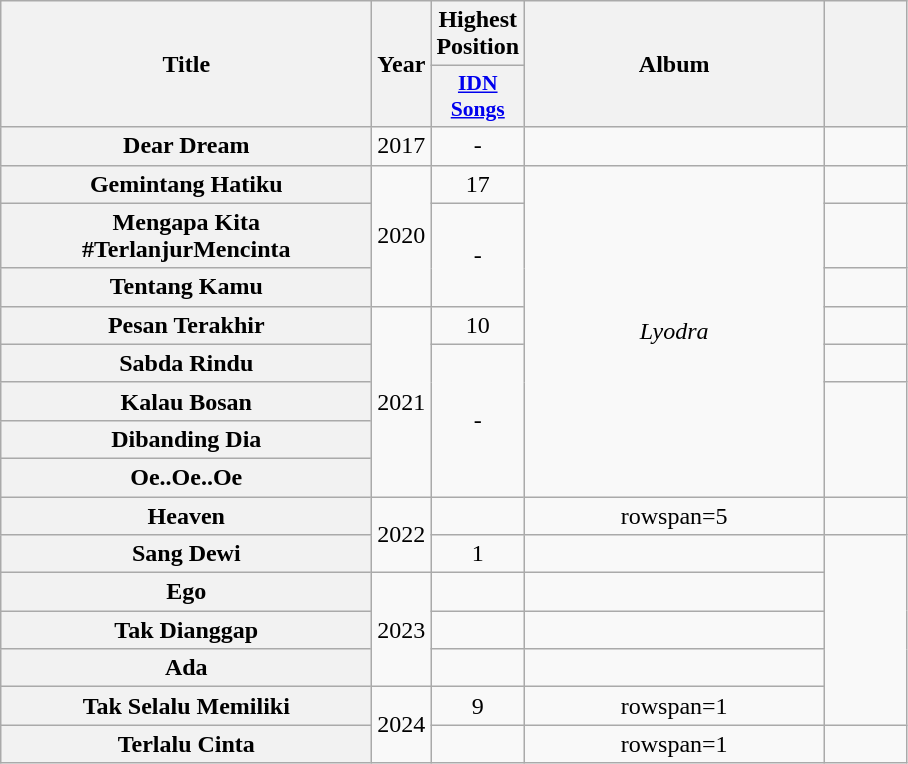<table class="wikitable plainrowheaders" style="text-align:center">
<tr>
<th scope="col" rowspan="2" style="width:15em;">Title</th>
<th scope="col" rowspan="2">Year</th>
<th scope="col" colspan="1">Highest Position</th>
<th scope="col" rowspan="2" style="width:12em;">Album</th>
<th rowspan="2" scope="col" style="width:3em;"></th>
</tr>
<tr>
<th scope="col" style="width:3em;font-size:90%;"><a href='#'>IDN Songs</a></th>
</tr>
<tr>
<th scope="row">Dear Dream</th>
<td>2017</td>
<td>-</td>
<td></td>
<td></td>
</tr>
<tr>
<th scope="row">Gemintang Hatiku</th>
<td rowspan="3">2020</td>
<td>17</td>
<td rowspan="8"><em>Lyodra</em></td>
<td></td>
</tr>
<tr>
<th scope="row">Mengapa Kita #TerlanjurMencinta</th>
<td rowspan="2">-</td>
<td></td>
</tr>
<tr>
<th scope="row">Tentang Kamu</th>
<td></td>
</tr>
<tr>
<th scope="row">Pesan Terakhir</th>
<td rowspan="5">2021</td>
<td>10</td>
<td></td>
</tr>
<tr>
<th scope="row">Sabda Rindu</th>
<td rowspan="4">-</td>
<td></td>
</tr>
<tr>
<th scope="row">Kalau Bosan</th>
</tr>
<tr>
<th scope="row">Dibanding Dia</th>
</tr>
<tr>
<th scope="row">Oe..Oe..Oe</th>
</tr>
<tr>
<th scope= "row">Heaven </th>
<td rowspan=2>2022</td>
<td></td>
<td>rowspan=5 </td>
<td></td>
</tr>
<tr>
<th scope= "row">Sang Dewi </th>
<td>1</td>
<td></td>
</tr>
<tr>
<th scope= "row">Ego</th>
<td rowspan=3>2023</td>
<td></td>
<td></td>
</tr>
<tr>
<th scope= "row">Tak Dianggap</th>
<td></td>
<td></td>
</tr>
<tr>
<th scope= "row">Ada </th>
<td></td>
<td></td>
</tr>
<tr>
<th scope= "row">Tak Selalu Memiliki</th>
<td rowspan=2>2024</td>
<td>9</td>
<td>rowspan=1 </td>
</tr>
<tr>
<th scope= "row">Terlalu Cinta </th>
<td></td>
<td>rowspan=1 </td>
<td></td>
</tr>
</table>
